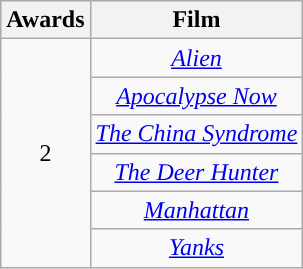<table class="wikitable" style="text-align:center;">
<tr>
<th style="background:">Awards</th>
<th style="background:">Film</th>
</tr>
<tr>
<td rowspan="6">2</td>
<td><em><a href='#'>Alien</a></em></td>
</tr>
<tr>
<td><em><a href='#'>Apocalypse Now</a></em></td>
</tr>
<tr>
<td><em><a href='#'>The China Syndrome</a></em></td>
</tr>
<tr>
<td><em><a href='#'>The Deer Hunter</a></em></td>
</tr>
<tr>
<td><em><a href='#'>Manhattan</a></em></td>
</tr>
<tr>
<td><em><a href='#'>Yanks</a></em></td>
</tr>
</table>
